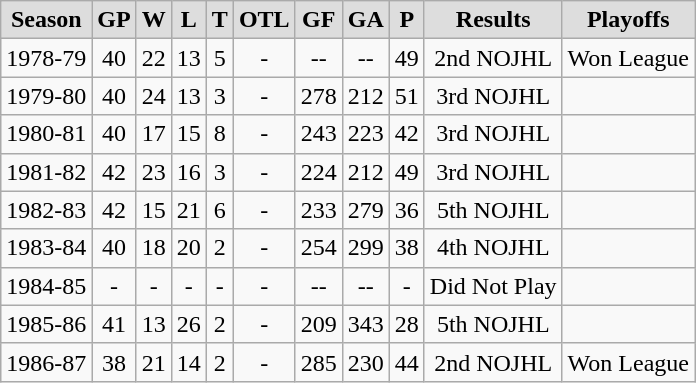<table class="wikitable">
<tr align="center"  bgcolor="#dddddd">
<td><strong>Season</strong></td>
<td><strong>GP</strong></td>
<td><strong>W</strong></td>
<td><strong>L</strong></td>
<td><strong>T</strong></td>
<td><strong>OTL</strong></td>
<td><strong>GF</strong></td>
<td><strong>GA</strong></td>
<td><strong>P</strong></td>
<td><strong>Results</strong></td>
<td><strong>Playoffs</strong></td>
</tr>
<tr align="center">
<td>1978-79</td>
<td>40</td>
<td>22</td>
<td>13</td>
<td>5</td>
<td>-</td>
<td>--</td>
<td>--</td>
<td>49</td>
<td>2nd NOJHL</td>
<td>Won League</td>
</tr>
<tr align="center">
<td>1979-80</td>
<td>40</td>
<td>24</td>
<td>13</td>
<td>3</td>
<td>-</td>
<td>278</td>
<td>212</td>
<td>51</td>
<td>3rd NOJHL</td>
<td></td>
</tr>
<tr align="center">
<td>1980-81</td>
<td>40</td>
<td>17</td>
<td>15</td>
<td>8</td>
<td>-</td>
<td>243</td>
<td>223</td>
<td>42</td>
<td>3rd NOJHL</td>
<td></td>
</tr>
<tr align="center">
<td>1981-82</td>
<td>42</td>
<td>23</td>
<td>16</td>
<td>3</td>
<td>-</td>
<td>224</td>
<td>212</td>
<td>49</td>
<td>3rd NOJHL</td>
<td></td>
</tr>
<tr align="center">
<td>1982-83</td>
<td>42</td>
<td>15</td>
<td>21</td>
<td>6</td>
<td>-</td>
<td>233</td>
<td>279</td>
<td>36</td>
<td>5th NOJHL</td>
<td></td>
</tr>
<tr align="center">
<td>1983-84</td>
<td>40</td>
<td>18</td>
<td>20</td>
<td>2</td>
<td>-</td>
<td>254</td>
<td>299</td>
<td>38</td>
<td>4th NOJHL</td>
<td></td>
</tr>
<tr align="center">
<td>1984-85</td>
<td>-</td>
<td>-</td>
<td>-</td>
<td>-</td>
<td>-</td>
<td>--</td>
<td>--</td>
<td>-</td>
<td>Did Not Play</td>
<td></td>
</tr>
<tr align="center">
<td>1985-86</td>
<td>41</td>
<td>13</td>
<td>26</td>
<td>2</td>
<td>-</td>
<td>209</td>
<td>343</td>
<td>28</td>
<td>5th NOJHL</td>
<td></td>
</tr>
<tr align="center">
<td>1986-87</td>
<td>38</td>
<td>21</td>
<td>14</td>
<td>2</td>
<td>-</td>
<td>285</td>
<td>230</td>
<td>44</td>
<td>2nd NOJHL</td>
<td>Won League</td>
</tr>
</table>
